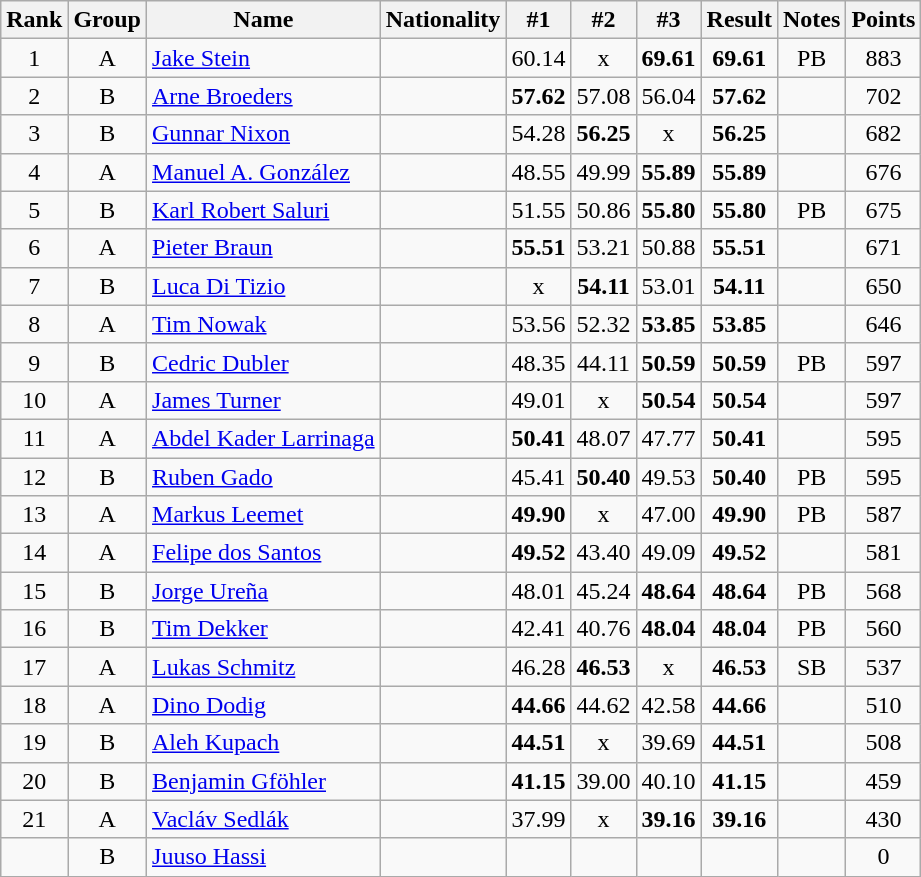<table class="wikitable sortable" style="text-align:center">
<tr>
<th>Rank</th>
<th>Group</th>
<th>Name</th>
<th>Nationality</th>
<th>#1</th>
<th>#2</th>
<th>#3</th>
<th>Result</th>
<th>Notes</th>
<th>Points</th>
</tr>
<tr>
<td>1</td>
<td>A</td>
<td align="left"><a href='#'>Jake Stein</a></td>
<td align=left></td>
<td>60.14</td>
<td>x</td>
<td><strong>69.61</strong></td>
<td><strong>69.61</strong></td>
<td>PB</td>
<td>883</td>
</tr>
<tr>
<td>2</td>
<td>B</td>
<td align="left"><a href='#'>Arne Broeders</a></td>
<td align=left></td>
<td><strong>57.62</strong></td>
<td>57.08</td>
<td>56.04</td>
<td><strong>57.62</strong></td>
<td></td>
<td>702</td>
</tr>
<tr>
<td>3</td>
<td>B</td>
<td align="left"><a href='#'>Gunnar Nixon</a></td>
<td align=left></td>
<td>54.28</td>
<td><strong>56.25</strong></td>
<td>x</td>
<td><strong>56.25</strong></td>
<td></td>
<td>682</td>
</tr>
<tr>
<td>4</td>
<td>A</td>
<td align="left"><a href='#'>Manuel A. González</a></td>
<td align=left></td>
<td>48.55</td>
<td>49.99</td>
<td><strong>55.89</strong></td>
<td><strong>55.89</strong></td>
<td></td>
<td>676</td>
</tr>
<tr>
<td>5</td>
<td>B</td>
<td align="left"><a href='#'>Karl Robert Saluri</a></td>
<td align=left></td>
<td>51.55</td>
<td>50.86</td>
<td><strong>55.80</strong></td>
<td><strong>55.80</strong></td>
<td>PB</td>
<td>675</td>
</tr>
<tr>
<td>6</td>
<td>A</td>
<td align="left"><a href='#'>Pieter Braun</a></td>
<td align=left></td>
<td><strong>55.51</strong></td>
<td>53.21</td>
<td>50.88</td>
<td><strong>55.51</strong></td>
<td></td>
<td>671</td>
</tr>
<tr>
<td>7</td>
<td>B</td>
<td align="left"><a href='#'>Luca Di Tizio</a></td>
<td align=left></td>
<td>x</td>
<td><strong>54.11</strong></td>
<td>53.01</td>
<td><strong>54.11</strong></td>
<td></td>
<td>650</td>
</tr>
<tr>
<td>8</td>
<td>A</td>
<td align="left"><a href='#'>Tim Nowak</a></td>
<td align=left></td>
<td>53.56</td>
<td>52.32</td>
<td><strong>53.85</strong></td>
<td><strong>53.85</strong></td>
<td></td>
<td>646</td>
</tr>
<tr>
<td>9</td>
<td>B</td>
<td align="left"><a href='#'>Cedric Dubler</a></td>
<td align=left></td>
<td>48.35</td>
<td>44.11</td>
<td><strong>50.59</strong></td>
<td><strong>50.59</strong></td>
<td>PB</td>
<td>597</td>
</tr>
<tr>
<td>10</td>
<td>A</td>
<td align="left"><a href='#'>James Turner</a></td>
<td align=left></td>
<td>49.01</td>
<td>x</td>
<td><strong>50.54</strong></td>
<td><strong>50.54</strong></td>
<td></td>
<td>597</td>
</tr>
<tr>
<td>11</td>
<td>A</td>
<td align="left"><a href='#'>Abdel Kader Larrinaga</a></td>
<td align=left></td>
<td><strong>50.41</strong></td>
<td>48.07</td>
<td>47.77</td>
<td><strong>50.41</strong></td>
<td></td>
<td>595</td>
</tr>
<tr>
<td>12</td>
<td>B</td>
<td align="left"><a href='#'>Ruben Gado</a></td>
<td align=left></td>
<td>45.41</td>
<td><strong>50.40</strong></td>
<td>49.53</td>
<td><strong>50.40</strong></td>
<td>PB</td>
<td>595</td>
</tr>
<tr>
<td>13</td>
<td>A</td>
<td align="left"><a href='#'>Markus Leemet</a></td>
<td align=left></td>
<td><strong>49.90</strong></td>
<td>x</td>
<td>47.00</td>
<td><strong>49.90</strong></td>
<td>PB</td>
<td>587</td>
</tr>
<tr>
<td>14</td>
<td>A</td>
<td align="left"><a href='#'>Felipe dos Santos</a></td>
<td align=left></td>
<td><strong>49.52</strong></td>
<td>43.40</td>
<td>49.09</td>
<td><strong>49.52</strong></td>
<td></td>
<td>581</td>
</tr>
<tr>
<td>15</td>
<td>B</td>
<td align="left"><a href='#'>Jorge Ureña</a></td>
<td align=left></td>
<td>48.01</td>
<td>45.24</td>
<td><strong>48.64</strong></td>
<td><strong>48.64</strong></td>
<td>PB</td>
<td>568</td>
</tr>
<tr>
<td>16</td>
<td>B</td>
<td align="left"><a href='#'>Tim Dekker</a></td>
<td align=left></td>
<td>42.41</td>
<td>40.76</td>
<td><strong>48.04</strong></td>
<td><strong>48.04</strong></td>
<td>PB</td>
<td>560</td>
</tr>
<tr>
<td>17</td>
<td>A</td>
<td align="left"><a href='#'>Lukas Schmitz</a></td>
<td align=left></td>
<td>46.28</td>
<td><strong>46.53</strong></td>
<td>x</td>
<td><strong>46.53</strong></td>
<td>SB</td>
<td>537</td>
</tr>
<tr>
<td>18</td>
<td>A</td>
<td align="left"><a href='#'>Dino Dodig</a></td>
<td align=left></td>
<td><strong>44.66</strong></td>
<td>44.62</td>
<td>42.58</td>
<td><strong>44.66</strong></td>
<td></td>
<td>510</td>
</tr>
<tr>
<td>19</td>
<td>B</td>
<td align="left"><a href='#'>Aleh Kupach</a></td>
<td align=left></td>
<td><strong>44.51</strong></td>
<td>x</td>
<td>39.69</td>
<td><strong>44.51</strong></td>
<td></td>
<td>508</td>
</tr>
<tr>
<td>20</td>
<td>B</td>
<td align="left"><a href='#'>Benjamin Gföhler</a></td>
<td align=left></td>
<td><strong>41.15</strong></td>
<td>39.00</td>
<td>40.10</td>
<td><strong>41.15</strong></td>
<td></td>
<td>459</td>
</tr>
<tr>
<td>21</td>
<td>A</td>
<td align="left"><a href='#'>Vacláv Sedlák</a></td>
<td align=left></td>
<td>37.99</td>
<td>x</td>
<td><strong>39.16</strong></td>
<td><strong>39.16</strong></td>
<td></td>
<td>430</td>
</tr>
<tr>
<td></td>
<td>B</td>
<td align="left"><a href='#'>Juuso Hassi</a></td>
<td align=left></td>
<td></td>
<td></td>
<td></td>
<td></td>
<td></td>
<td>0</td>
</tr>
</table>
